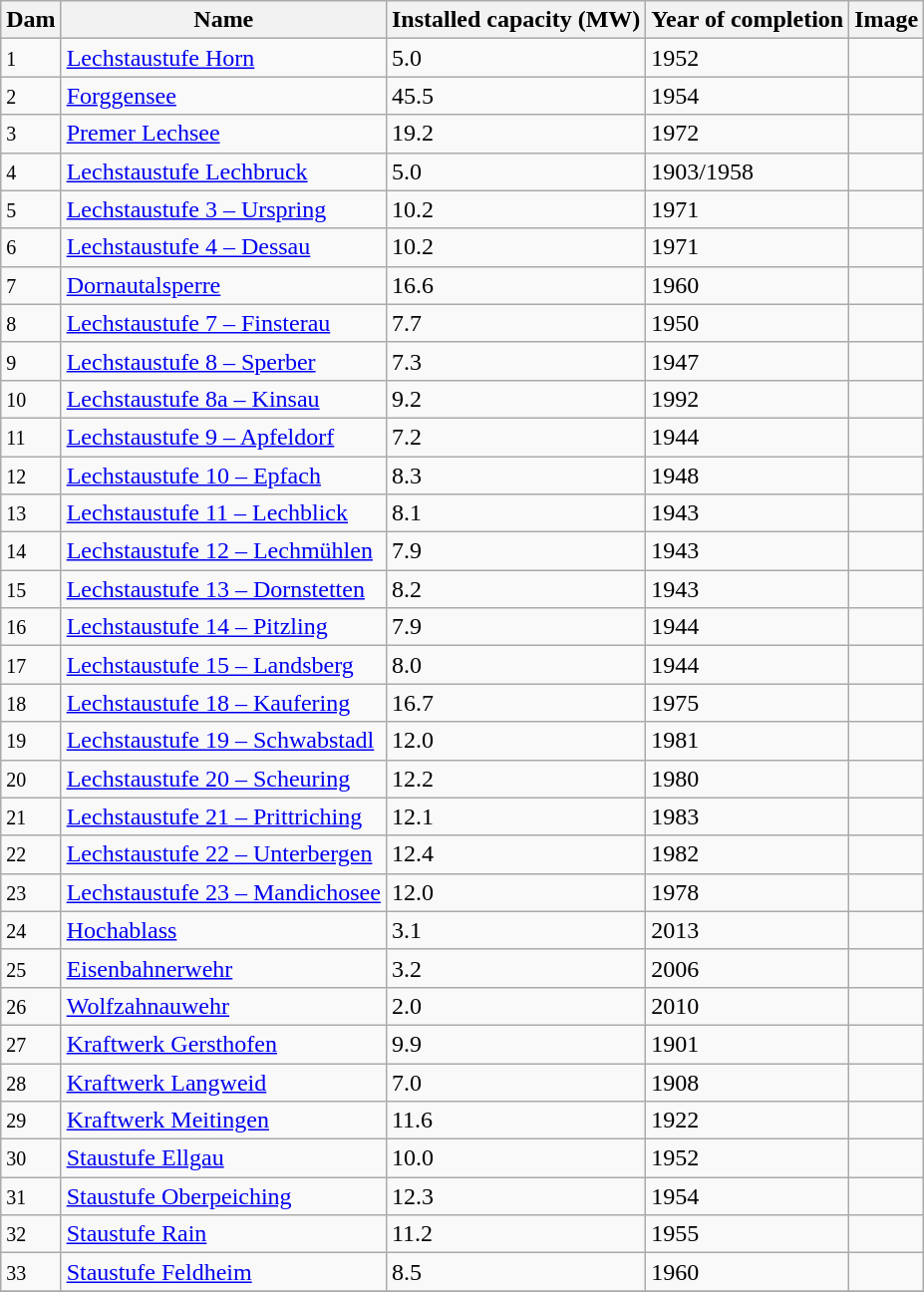<table class="wikitable sortable">
<tr>
<th>Dam</th>
<th>Name</th>
<th>Installed capacity (MW)</th>
<th>Year of completion</th>
<th>Image</th>
</tr>
<tr>
<td><small>1</small></td>
<td><a href='#'>Lechstaustufe Horn</a></td>
<td>5.0</td>
<td>1952</td>
<td></td>
</tr>
<tr>
<td><small>2</small></td>
<td><a href='#'>Forggensee</a></td>
<td>45.5</td>
<td>1954</td>
<td></td>
</tr>
<tr>
<td><small>3</small></td>
<td><a href='#'>Premer Lechsee</a></td>
<td>19.2</td>
<td>1972</td>
<td></td>
</tr>
<tr>
<td><small>4</small></td>
<td><a href='#'>Lechstaustufe Lechbruck</a></td>
<td>5.0</td>
<td>1903/1958</td>
<td></td>
</tr>
<tr>
<td><small>5</small></td>
<td><a href='#'>Lechstaustufe 3 – Urspring</a></td>
<td>10.2</td>
<td>1971</td>
<td></td>
</tr>
<tr>
<td><small>6</small></td>
<td><a href='#'>Lechstaustufe 4 – Dessau</a></td>
<td>10.2</td>
<td>1971</td>
<td></td>
</tr>
<tr>
<td><small>7</small></td>
<td><a href='#'>Dornautalsperre</a></td>
<td>16.6</td>
<td>1960</td>
<td></td>
</tr>
<tr>
<td><small>8</small></td>
<td><a href='#'>Lechstaustufe 7 – Finsterau</a></td>
<td>7.7</td>
<td>1950</td>
<td></td>
</tr>
<tr>
<td><small>9</small></td>
<td><a href='#'>Lechstaustufe 8 – Sperber</a></td>
<td>7.3</td>
<td>1947</td>
<td></td>
</tr>
<tr |}>
<td><small>10</small></td>
<td><a href='#'>Lechstaustufe 8a – Kinsau</a></td>
<td>9.2</td>
<td>1992</td>
<td></td>
</tr>
<tr |}>
<td><small>11</small></td>
<td><a href='#'>Lechstaustufe 9 – Apfeldorf</a></td>
<td>7.2</td>
<td>1944</td>
<td></td>
</tr>
<tr |}>
<td><small>12</small></td>
<td><a href='#'>Lechstaustufe 10 – Epfach</a></td>
<td>8.3</td>
<td>1948</td>
<td></td>
</tr>
<tr |}>
<td><small>13</small></td>
<td><a href='#'>Lechstaustufe 11 – Lechblick</a></td>
<td>8.1</td>
<td>1943</td>
<td></td>
</tr>
<tr |}>
<td><small>14</small></td>
<td><a href='#'>Lechstaustufe 12 – Lechmühlen</a></td>
<td>7.9</td>
<td>1943</td>
<td></td>
</tr>
<tr |}>
<td><small>15</small></td>
<td><a href='#'>Lechstaustufe 13 – Dornstetten</a></td>
<td>8.2</td>
<td>1943</td>
<td></td>
</tr>
<tr |}>
<td><small>16</small></td>
<td><a href='#'>Lechstaustufe 14 – Pitzling</a></td>
<td>7.9</td>
<td>1944</td>
<td></td>
</tr>
<tr |}>
<td><small>17</small></td>
<td><a href='#'>Lechstaustufe 15 – Landsberg</a></td>
<td>8.0</td>
<td>1944</td>
<td></td>
</tr>
<tr |}>
<td><small>18</small></td>
<td><a href='#'>Lechstaustufe 18 – Kaufering</a></td>
<td>16.7</td>
<td>1975</td>
<td></td>
</tr>
<tr |}>
<td><small>19</small></td>
<td><a href='#'>Lechstaustufe 19 – Schwabstadl</a></td>
<td>12.0</td>
<td>1981</td>
<td></td>
</tr>
<tr |}>
<td><small>20</small></td>
<td><a href='#'>Lechstaustufe 20 – Scheuring</a></td>
<td>12.2</td>
<td>1980</td>
<td></td>
</tr>
<tr |}>
<td><small>21</small></td>
<td><a href='#'>Lechstaustufe 21 – Prittriching</a></td>
<td>12.1</td>
<td>1983</td>
<td></td>
</tr>
<tr |}>
<td><small>22</small></td>
<td><a href='#'>Lechstaustufe 22 – Unterbergen</a></td>
<td>12.4</td>
<td>1982</td>
<td></td>
</tr>
<tr |}>
<td><small>23</small></td>
<td><a href='#'>Lechstaustufe 23 – Mandichosee</a></td>
<td>12.0</td>
<td>1978</td>
<td></td>
</tr>
<tr |}>
<td><small>24</small></td>
<td><a href='#'>Hochablass</a></td>
<td>3.1</td>
<td>2013</td>
<td></td>
</tr>
<tr |}>
<td><small>25</small></td>
<td><a href='#'>Eisenbahnerwehr</a></td>
<td>3.2</td>
<td>2006</td>
<td></td>
</tr>
<tr |}>
<td><small>26</small></td>
<td><a href='#'>Wolfzahnauwehr</a></td>
<td>2.0</td>
<td>2010</td>
<td></td>
</tr>
<tr |}>
<td><small>27</small></td>
<td><a href='#'>Kraftwerk Gersthofen</a></td>
<td>9.9</td>
<td>1901</td>
<td></td>
</tr>
<tr |}>
<td><small>28</small></td>
<td><a href='#'>Kraftwerk Langweid</a></td>
<td>7.0</td>
<td>1908</td>
<td></td>
</tr>
<tr |}>
<td><small>29</small></td>
<td><a href='#'>Kraftwerk Meitingen</a></td>
<td>11.6</td>
<td>1922</td>
<td></td>
</tr>
<tr |}>
<td><small>30</small></td>
<td><a href='#'>Staustufe Ellgau</a></td>
<td>10.0</td>
<td>1952</td>
<td></td>
</tr>
<tr |}>
<td><small>31</small></td>
<td><a href='#'>Staustufe Oberpeiching</a></td>
<td>12.3</td>
<td>1954</td>
<td></td>
</tr>
<tr |}>
<td><small>32</small></td>
<td><a href='#'>Staustufe Rain</a></td>
<td>11.2</td>
<td>1955</td>
<td></td>
</tr>
<tr |}>
<td><small>33</small></td>
<td><a href='#'>Staustufe Feldheim</a></td>
<td>8.5</td>
<td>1960</td>
<td></td>
</tr>
<tr>
</tr>
</table>
